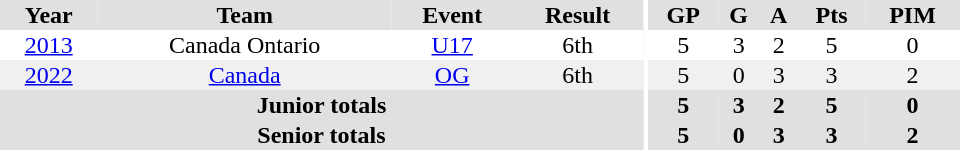<table border="0" cellpadding="1" cellspacing="0" ID="Table3" style="text-align:center; width:40em">
<tr align="centre" style="background:#e0e0e0;">
<th>Year</th>
<th>Team</th>
<th>Event</th>
<th>Result</th>
<th rowspan="99" style="background:#fff;"></th>
<th>GP</th>
<th>G</th>
<th>A</th>
<th>Pts</th>
<th>PIM</th>
</tr>
<tr>
<td><a href='#'>2013</a></td>
<td>Canada Ontario</td>
<td><a href='#'>U17</a></td>
<td>6th</td>
<td>5</td>
<td>3</td>
<td>2</td>
<td>5</td>
<td>0</td>
</tr>
<tr bgcolor="#f0f0f0">
<td><a href='#'>2022</a></td>
<td><a href='#'>Canada</a></td>
<td><a href='#'>OG</a></td>
<td>6th</td>
<td>5</td>
<td>0</td>
<td>3</td>
<td>3</td>
<td>2</td>
</tr>
<tr align="centre" style="background:#e0e0e0;">
<th colspan=4>Junior totals</th>
<th>5</th>
<th>3</th>
<th>2</th>
<th>5</th>
<th>0</th>
</tr>
<tr bgcolor="#e0e0e0">
<th colspan=4>Senior totals</th>
<th>5</th>
<th>0</th>
<th>3</th>
<th>3</th>
<th>2</th>
</tr>
</table>
